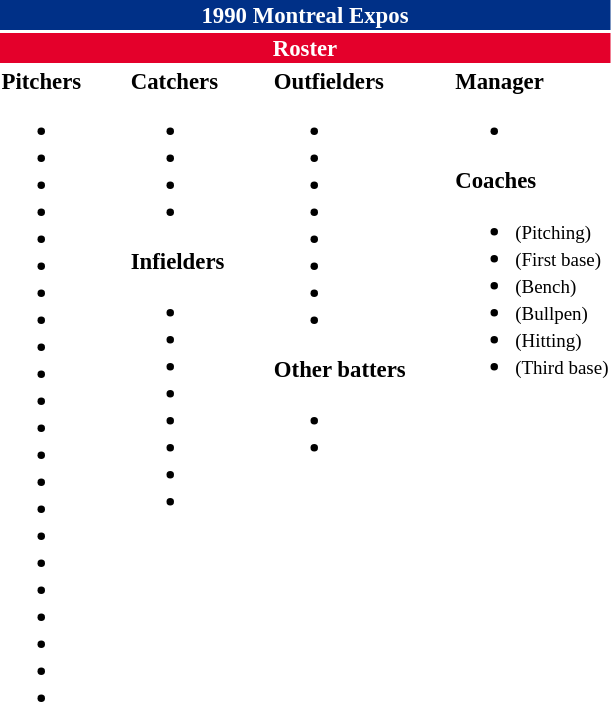<table class="toccolours" style="font-size: 95%;">
<tr>
<th colspan="10" style="background-color: #003087; color: #FFFFFF; text-align: center;">1990 Montreal Expos</th>
</tr>
<tr>
<td colspan="10" style="background-color: #E4002B; color: #FFFFFF; text-align: center;"><strong>Roster</strong></td>
</tr>
<tr>
<td valign="top"><strong>Pitchers</strong><br><ul><li></li><li></li><li></li><li></li><li></li><li></li><li></li><li></li><li></li><li></li><li></li><li></li><li></li><li></li><li></li><li></li><li></li><li></li><li></li><li></li><li></li><li></li></ul></td>
<td width="25px"></td>
<td valign="top"><strong>Catchers</strong><br><ul><li></li><li></li><li></li><li></li></ul><strong>Infielders</strong><ul><li></li><li></li><li></li><li></li><li></li><li></li><li></li><li></li></ul></td>
<td width="25px"></td>
<td valign="top"><strong>Outfielders</strong><br><ul><li></li><li></li><li></li><li></li><li></li><li></li><li></li><li></li></ul><strong>Other batters</strong><ul><li></li><li></li></ul></td>
<td width="25px"></td>
<td valign="top"><strong>Manager</strong><br><ul><li></li></ul><strong>Coaches</strong><ul><li> <small>(Pitching)</small></li><li> <small>(First base)</small></li><li> <small>(Bench)</small></li><li> <small>(Bullpen)</small></li><li> <small>(Hitting)</small></li><li> <small>(Third base)</small></li></ul></td>
</tr>
<tr>
</tr>
</table>
